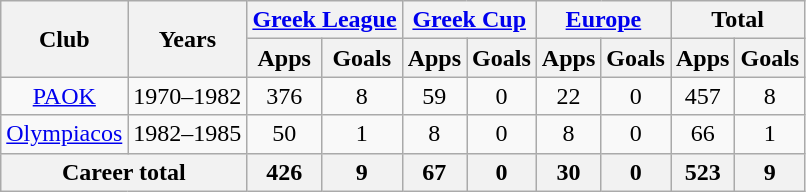<table class="wikitable" style="text-align:center">
<tr>
<th rowspan="2">Club</th>
<th rowspan="2">Years</th>
<th colspan="2"><a href='#'>Greek League</a></th>
<th colspan="2"><a href='#'>Greek Cup</a></th>
<th colspan="2"><a href='#'>Europe</a></th>
<th colspan="2">Total</th>
</tr>
<tr>
<th>Apps</th>
<th>Goals</th>
<th>Apps</th>
<th>Goals</th>
<th>Apps</th>
<th>Goals</th>
<th>Apps</th>
<th>Goals</th>
</tr>
<tr>
<td><a href='#'>PAOK</a></td>
<td>1970–1982</td>
<td>376</td>
<td>8</td>
<td>59</td>
<td>0</td>
<td>22</td>
<td>0</td>
<td>457</td>
<td>8</td>
</tr>
<tr>
<td><a href='#'>Olympiacos</a></td>
<td>1982–1985</td>
<td>50</td>
<td>1</td>
<td>8</td>
<td>0</td>
<td>8</td>
<td>0</td>
<td>66</td>
<td>1</td>
</tr>
<tr>
<th colspan="2">Career total</th>
<th>426</th>
<th>9</th>
<th>67</th>
<th>0</th>
<th>30</th>
<th>0</th>
<th>523</th>
<th>9</th>
</tr>
</table>
